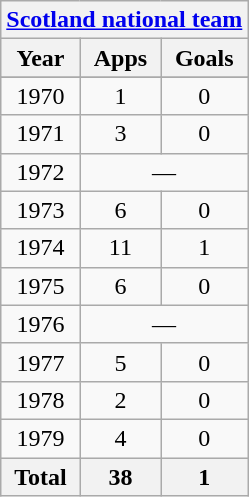<table class="wikitable" style="text-align:center">
<tr>
<th colspan=3><a href='#'>Scotland national team</a></th>
</tr>
<tr>
<th>Year</th>
<th>Apps</th>
<th>Goals</th>
</tr>
<tr>
</tr>
<tr>
<td>1970</td>
<td>1</td>
<td>0</td>
</tr>
<tr>
<td>1971</td>
<td>3</td>
<td>0</td>
</tr>
<tr>
<td>1972</td>
<td colspan=2>—</td>
</tr>
<tr>
<td>1973</td>
<td>6</td>
<td>0</td>
</tr>
<tr>
<td>1974</td>
<td>11</td>
<td>1</td>
</tr>
<tr>
<td>1975</td>
<td>6</td>
<td>0</td>
</tr>
<tr>
<td>1976</td>
<td colspan=2>—</td>
</tr>
<tr>
<td>1977</td>
<td>5</td>
<td>0</td>
</tr>
<tr>
<td>1978</td>
<td>2</td>
<td>0</td>
</tr>
<tr>
<td>1979</td>
<td>4</td>
<td>0</td>
</tr>
<tr>
<th>Total</th>
<th>38</th>
<th>1</th>
</tr>
</table>
